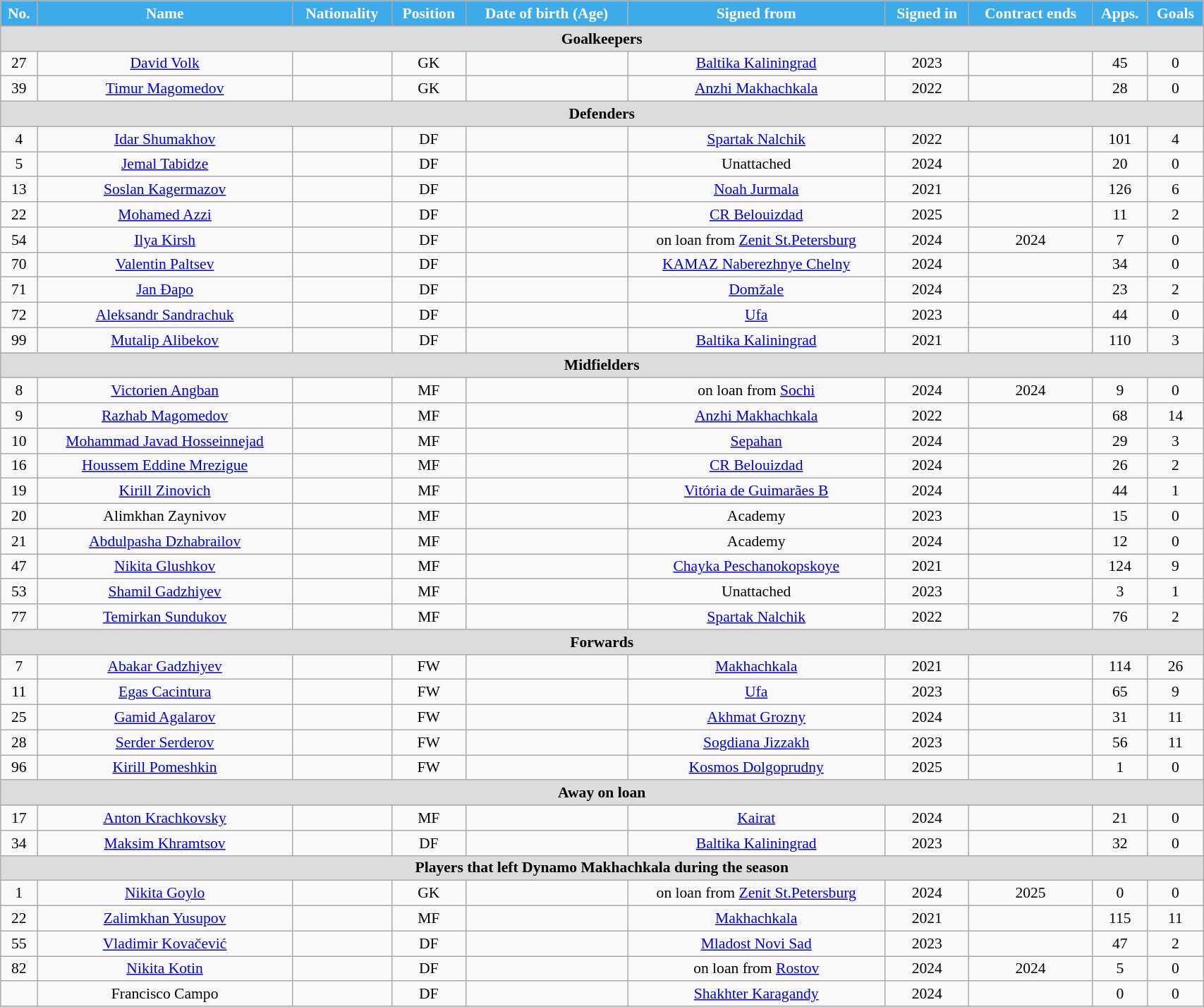<table class="wikitable"  style="text-align:center; font-size:90%; width:90%;">
<tr>
<th style="background:#3DABEA; color:white; text-align:center;">No.</th>
<th style="background:#3DABEA; color:white; text-align:center;">Name</th>
<th style="background:#3DABEA; color:white; text-align:center;">Nationality</th>
<th style="background:#3DABEA; color:white; text-align:center;">Position</th>
<th style="background:#3DABEA; color:white; text-align:center;">Date of birth (Age)</th>
<th style="background:#3DABEA; color:white; text-align:center;">Signed from</th>
<th style="background:#3DABEA; color:white; text-align:center;">Signed in</th>
<th style="background:#3DABEA; color:white; text-align:center;">Contract ends</th>
<th style="background:#3DABEA; color:white; text-align:center;">Apps.</th>
<th style="background:#3DABEA; color:white; text-align:center;">Goals</th>
</tr>
<tr>
<th colspan="11"  style="background:#dcdcdc; text-align:center;">Goalkeepers</th>
</tr>
<tr>
<td>27</td>
<td><a href='#'>David Volk</a></td>
<td></td>
<td>GK</td>
<td></td>
<td><a href='#'>Baltika Kaliningrad</a></td>
<td>2023</td>
<td></td>
<td>45</td>
<td>0</td>
</tr>
<tr>
<td>39</td>
<td><a href='#'>Timur Magomedov</a></td>
<td></td>
<td>GK</td>
<td></td>
<td><a href='#'>Anzhi Makhachkala</a></td>
<td>2022</td>
<td></td>
<td>28</td>
<td>0</td>
</tr>
<tr>
<th colspan="11"  style="background:#dcdcdc; text-align:center;">Defenders</th>
</tr>
<tr>
<td>4</td>
<td><a href='#'>Idar Shumakhov</a></td>
<td></td>
<td>DF</td>
<td></td>
<td><a href='#'>Spartak Nalchik</a></td>
<td>2022</td>
<td></td>
<td>101</td>
<td>4</td>
</tr>
<tr>
<td>5</td>
<td><a href='#'>Jemal Tabidze</a></td>
<td></td>
<td>DF</td>
<td></td>
<td>Unattached</td>
<td>2024</td>
<td></td>
<td>20</td>
<td>0</td>
</tr>
<tr>
<td>13</td>
<td><a href='#'>Soslan Kagermazov</a></td>
<td></td>
<td>DF</td>
<td></td>
<td><a href='#'>Noah Jurmala</a></td>
<td>2021</td>
<td></td>
<td>126</td>
<td>6</td>
</tr>
<tr>
<td>22</td>
<td><a href='#'>Mohamed Azzi</a></td>
<td></td>
<td>DF</td>
<td></td>
<td><a href='#'>CR Belouizdad</a></td>
<td>2025</td>
<td></td>
<td>11</td>
<td>2</td>
</tr>
<tr>
<td>54</td>
<td><a href='#'>Ilya Kirsh</a></td>
<td></td>
<td>DF</td>
<td></td>
<td>on loan from <a href='#'>Zenit St.Petersburg</a></td>
<td>2024</td>
<td>2024</td>
<td>7</td>
<td>0</td>
</tr>
<tr>
<td>70</td>
<td><a href='#'>Valentin Paltsev</a></td>
<td></td>
<td>DF</td>
<td></td>
<td><a href='#'>KAMAZ Naberezhnye Chelny</a></td>
<td>2024</td>
<td></td>
<td>34</td>
<td>0</td>
</tr>
<tr>
<td>71</td>
<td><a href='#'>Jan Đapo</a></td>
<td></td>
<td>DF</td>
<td></td>
<td><a href='#'>Domžale</a></td>
<td>2024</td>
<td></td>
<td>23</td>
<td>2</td>
</tr>
<tr>
<td>72</td>
<td><a href='#'>Aleksandr Sandrachuk</a></td>
<td></td>
<td>DF</td>
<td></td>
<td><a href='#'>Ufa</a></td>
<td>2023</td>
<td></td>
<td>44</td>
<td>0</td>
</tr>
<tr>
<td>99</td>
<td><a href='#'>Mutalip Alibekov</a></td>
<td></td>
<td>DF</td>
<td></td>
<td><a href='#'>Baltika Kaliningrad</a></td>
<td>2021</td>
<td></td>
<td>110</td>
<td>3</td>
</tr>
<tr>
<th colspan="11"  style="background:#dcdcdc; text-align:center;">Midfielders</th>
</tr>
<tr>
<td>8</td>
<td><a href='#'>Victorien Angban</a></td>
<td></td>
<td>MF</td>
<td></td>
<td>on loan from <a href='#'>Sochi</a></td>
<td>2024</td>
<td>2024</td>
<td>9</td>
<td>0</td>
</tr>
<tr>
<td>9</td>
<td><a href='#'>Razhab Magomedov</a></td>
<td></td>
<td>MF</td>
<td></td>
<td><a href='#'>Anzhi Makhachkala</a></td>
<td>2022</td>
<td></td>
<td>68</td>
<td>14</td>
</tr>
<tr>
<td>10</td>
<td><a href='#'>Mohammad Javad Hosseinnejad</a></td>
<td></td>
<td>MF</td>
<td></td>
<td><a href='#'>Sepahan</a></td>
<td>2024</td>
<td></td>
<td>29</td>
<td>3</td>
</tr>
<tr>
<td>16</td>
<td><a href='#'>Houssem Eddine Mrezigue</a></td>
<td></td>
<td>MF</td>
<td></td>
<td><a href='#'>CR Belouizdad</a></td>
<td>2024</td>
<td></td>
<td>26</td>
<td>2</td>
</tr>
<tr>
<td>19</td>
<td><a href='#'>Kirill Zinovich</a></td>
<td></td>
<td>MF</td>
<td></td>
<td><a href='#'>Vitória de Guimarães B</a></td>
<td>2024</td>
<td></td>
<td>44</td>
<td>1</td>
</tr>
<tr>
<td>20</td>
<td>Alimkhan Zaynivov</td>
<td></td>
<td>MF</td>
<td></td>
<td>Academy</td>
<td>2023</td>
<td></td>
<td>15</td>
<td>0</td>
</tr>
<tr>
<td>21</td>
<td><a href='#'>Abdulpasha Dzhabrailov</a></td>
<td></td>
<td>MF</td>
<td></td>
<td>Academy</td>
<td>2024</td>
<td></td>
<td>12</td>
<td>0</td>
</tr>
<tr>
<td>47</td>
<td><a href='#'>Nikita Glushkov</a></td>
<td></td>
<td>MF</td>
<td></td>
<td><a href='#'>Chayka Peschanokopskoye</a></td>
<td>2021</td>
<td></td>
<td>124</td>
<td>9</td>
</tr>
<tr>
<td>53</td>
<td><a href='#'>Shamil Gadzhiyev</a></td>
<td></td>
<td>MF</td>
<td></td>
<td>Unattached</td>
<td>2023</td>
<td></td>
<td>3</td>
<td>1</td>
</tr>
<tr>
<td>77</td>
<td><a href='#'>Temirkan Sundukov</a></td>
<td></td>
<td>MF</td>
<td></td>
<td><a href='#'>Spartak Nalchik</a></td>
<td>2022</td>
<td></td>
<td>76</td>
<td>2</td>
</tr>
<tr>
<th colspan="11"  style="background:#dcdcdc; text-align:center;">Forwards</th>
</tr>
<tr>
<td>7</td>
<td><a href='#'>Abakar Gadzhiyev</a></td>
<td></td>
<td>FW</td>
<td></td>
<td><a href='#'>Makhachkala</a></td>
<td>2021</td>
<td></td>
<td>114</td>
<td>26</td>
</tr>
<tr>
<td>11</td>
<td><a href='#'>Egas Cacintura</a></td>
<td></td>
<td>FW</td>
<td></td>
<td><a href='#'>Ufa</a></td>
<td>2023</td>
<td></td>
<td>65</td>
<td>9</td>
</tr>
<tr>
<td>25</td>
<td><a href='#'>Gamid Agalarov</a></td>
<td></td>
<td>FW</td>
<td></td>
<td><a href='#'>Akhmat Grozny</a></td>
<td>2024</td>
<td></td>
<td>31</td>
<td>11</td>
</tr>
<tr>
<td>28</td>
<td><a href='#'>Serder Serderov</a></td>
<td></td>
<td>FW</td>
<td></td>
<td><a href='#'>Sogdiana Jizzakh</a></td>
<td>2023</td>
<td></td>
<td>56</td>
<td>11</td>
</tr>
<tr>
<td>96</td>
<td><a href='#'>Kirill Pomeshkin</a></td>
<td></td>
<td>FW</td>
<td></td>
<td><a href='#'>Kosmos Dolgoprudny</a></td>
<td>2025</td>
<td></td>
<td>1</td>
<td>0</td>
</tr>
<tr>
<th colspan="11"  style="background:#dcdcdc; text-align:center;">Away on loan</th>
</tr>
<tr>
<td>17</td>
<td><a href='#'>Anton Krachkovsky</a></td>
<td></td>
<td>MF</td>
<td></td>
<td><a href='#'>Kairat</a></td>
<td>2024</td>
<td></td>
<td>21</td>
<td>0</td>
</tr>
<tr>
<td>34</td>
<td><a href='#'>Maksim Khramtsov</a></td>
<td></td>
<td>DF</td>
<td></td>
<td><a href='#'>Baltika Kaliningrad</a></td>
<td>2023</td>
<td></td>
<td>32</td>
<td>0</td>
</tr>
<tr>
<th colspan="11"  style="background:#dcdcdc; text-align:center;">Players that left Dynamo Makhachkala during the season</th>
</tr>
<tr>
<td>1</td>
<td><a href='#'>Nikita Goylo</a></td>
<td></td>
<td>GK</td>
<td></td>
<td>on loan from <a href='#'>Zenit St.Petersburg</a></td>
<td>2024</td>
<td>2025</td>
<td>0</td>
<td>0</td>
</tr>
<tr>
<td>22</td>
<td><a href='#'>Zalimkhan Yusupov</a></td>
<td></td>
<td>MF</td>
<td></td>
<td><a href='#'>Makhachkala</a></td>
<td>2021</td>
<td></td>
<td>115</td>
<td>11</td>
</tr>
<tr>
<td>55</td>
<td><a href='#'>Vladimir Kovačević</a></td>
<td></td>
<td>DF</td>
<td></td>
<td><a href='#'>Mladost Novi Sad</a></td>
<td>2023</td>
<td></td>
<td>47</td>
<td>2</td>
</tr>
<tr>
<td>82</td>
<td><a href='#'>Nikita Kotin</a></td>
<td></td>
<td>DF</td>
<td></td>
<td>on loan from <a href='#'>Rostov</a></td>
<td>2024</td>
<td>2024</td>
<td>5</td>
<td>0</td>
</tr>
<tr>
<td></td>
<td>Francisco Campo</td>
<td></td>
<td>DF</td>
<td></td>
<td><a href='#'>Shakhter Karagandy</a></td>
<td>2024</td>
<td></td>
<td>0</td>
<td>0</td>
</tr>
</table>
